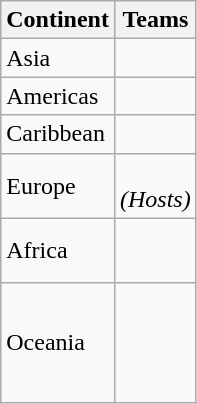<table class="wikitable">
<tr>
<th>Continent</th>
<th>Teams</th>
</tr>
<tr>
<td>Asia</td>
<td> <br> </td>
</tr>
<tr>
<td>Americas</td>
<td></td>
</tr>
<tr>
<td>Caribbean</td>
<td> <br> </td>
</tr>
<tr>
<td>Europe</td>
<td> <br>  <em>(Hosts)</em> <br> </td>
</tr>
<tr>
<td>Africa</td>
<td> <br>  <br> </td>
</tr>
<tr>
<td>Oceania</td>
<td> <br>  <br>  <br>  <br>  </td>
</tr>
</table>
